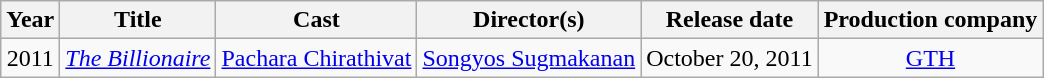<table class="wikitable plainrowheaders" style="text-align:center;">
<tr>
<th>Year</th>
<th>Title</th>
<th>Cast</th>
<th>Director(s)</th>
<th>Release date</th>
<th>Production company</th>
</tr>
<tr>
<td>2011</td>
<td><em><a href='#'>The Billionaire</a></em></td>
<td><a href='#'>Pachara Chirathivat</a></td>
<td><a href='#'>Songyos Sugmakanan</a></td>
<td>October 20, 2011</td>
<td><a href='#'>GTH</a></td>
</tr>
</table>
